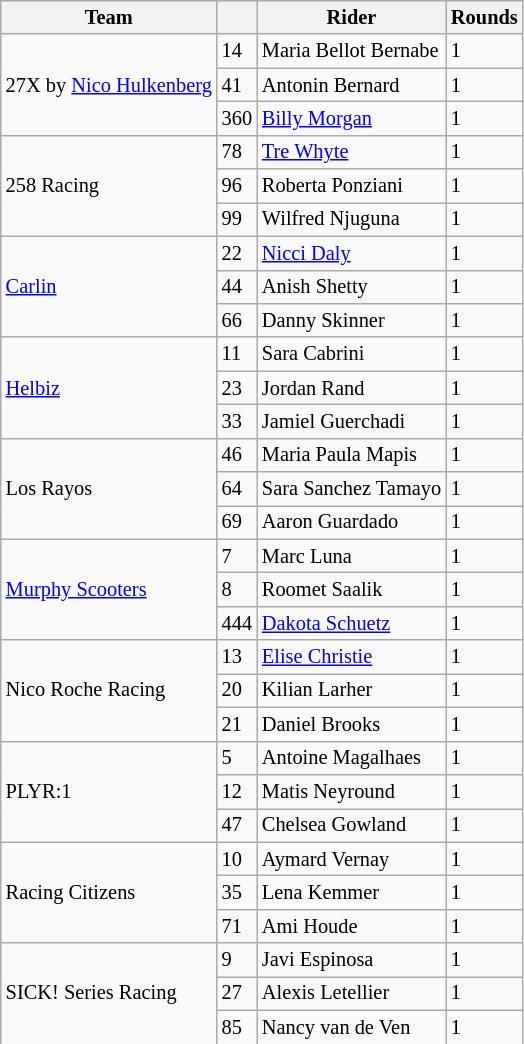<table class="wikitable" style="font-size: 85%;">
<tr>
<th>Team</th>
<th></th>
<th>Rider</th>
<th>Rounds</th>
</tr>
<tr>
<td rowspan="3"> 27X by <a href='#'>Nico Hulkenberg</a></td>
<td>14</td>
<td>Maria Bellot Bernabe</td>
<td>1</td>
</tr>
<tr>
<td>41</td>
<td>Antonin Bernard</td>
<td>1</td>
</tr>
<tr>
<td>360</td>
<td><a href='#'>Billy Morgan</a></td>
<td>1</td>
</tr>
<tr>
<td rowspan="3"> 258 Racing</td>
<td>78</td>
<td><a href='#'>Tre Whyte</a></td>
<td>1</td>
</tr>
<tr>
<td>96</td>
<td>Roberta Ponziani</td>
<td>1</td>
</tr>
<tr>
<td>99</td>
<td>Wilfred Njuguna</td>
<td>1</td>
</tr>
<tr>
<td rowspan="3"> <a href='#'>Carlin</a></td>
<td>22</td>
<td><a href='#'>Nicci Daly</a></td>
<td>1</td>
</tr>
<tr>
<td>44</td>
<td>Anish Shetty</td>
<td>1</td>
</tr>
<tr>
<td>66</td>
<td>Danny Skinner</td>
<td>1</td>
</tr>
<tr>
<td rowspan="3"> <a href='#'>Helbiz</a></td>
<td>11</td>
<td>Sara Cabrini</td>
<td>1</td>
</tr>
<tr>
<td>23</td>
<td>Jordan Rand</td>
<td>1</td>
</tr>
<tr>
<td>33</td>
<td>Jamiel Guerchadi</td>
<td>1</td>
</tr>
<tr>
<td rowspan="3"> Los Rayos</td>
<td>46</td>
<td>Maria Paula Mapis</td>
<td>1</td>
</tr>
<tr>
<td>64</td>
<td>Sara Sanchez Tamayo</td>
<td>1</td>
</tr>
<tr>
<td>69</td>
<td>Aaron Guardado</td>
<td>1</td>
</tr>
<tr>
<td rowspan="3"> <a href='#'>Murphy Scooters</a></td>
<td>7</td>
<td>Marc Luna</td>
<td>1</td>
</tr>
<tr>
<td>8</td>
<td>Roomet Saalik</td>
<td>1</td>
</tr>
<tr>
<td>444</td>
<td><a href='#'>Dakota Schuetz</a></td>
<td>1</td>
</tr>
<tr>
<td rowspan="3"> Nico Roche Racing</td>
<td>13</td>
<td><a href='#'>Elise Christie</a></td>
<td>1</td>
</tr>
<tr>
<td>20</td>
<td>Kilian Larher</td>
<td>1</td>
</tr>
<tr>
<td>21</td>
<td>Daniel Brooks</td>
<td>1</td>
</tr>
<tr>
<td rowspan="3"> PLYR:1</td>
<td>5</td>
<td>Antoine Magalhaes</td>
<td>1</td>
</tr>
<tr>
<td>12</td>
<td>Matis Neyround</td>
<td>1</td>
</tr>
<tr>
<td>47</td>
<td>Chelsea Gowland</td>
<td>1</td>
</tr>
<tr>
<td rowspan="3"> Racing Citizens</td>
<td>10</td>
<td>Aymard Vernay</td>
<td>1</td>
</tr>
<tr>
<td>35</td>
<td>Lena Kemmer</td>
<td>1</td>
</tr>
<tr>
<td>71</td>
<td>Ami Houde</td>
<td>1</td>
</tr>
<tr>
<td rowspan="3"> SICK! Series Racing</td>
<td>9</td>
<td>Javi Espinosa</td>
<td>1</td>
</tr>
<tr>
<td>27</td>
<td>Alexis Letellier</td>
<td>1</td>
</tr>
<tr>
<td>85</td>
<td>Nancy van de Ven</td>
<td>1</td>
</tr>
</table>
